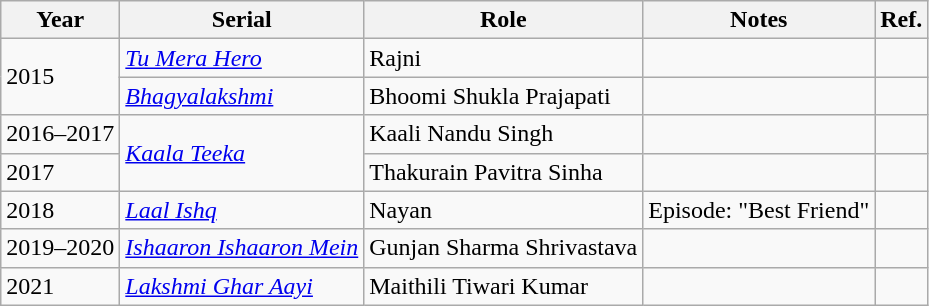<table class="wikitable sortable">
<tr>
<th>Year</th>
<th>Serial</th>
<th>Role</th>
<th>Notes</th>
<th>Ref.</th>
</tr>
<tr>
<td rowspan = "2">2015</td>
<td><em><a href='#'>Tu Mera Hero</a></em></td>
<td>Rajni</td>
<td></td>
<td></td>
</tr>
<tr>
<td><em><a href='#'>Bhagyalakshmi</a></em></td>
<td>Bhoomi Shukla Prajapati</td>
<td></td>
<td></td>
</tr>
<tr>
<td>2016–2017</td>
<td rowspan = "2"><em><a href='#'>Kaala Teeka</a></em></td>
<td>Kaali Nandu Singh</td>
<td></td>
<td></td>
</tr>
<tr>
<td>2017</td>
<td>Thakurain Pavitra Sinha</td>
<td></td>
<td></td>
</tr>
<tr>
<td>2018</td>
<td><a href='#'><em>Laal Ishq</em></a></td>
<td>Nayan</td>
<td>Episode: "Best Friend"</td>
<td></td>
</tr>
<tr>
<td>2019–2020</td>
<td><em><a href='#'>Ishaaron Ishaaron Mein</a></em></td>
<td>Gunjan Sharma Shrivastava</td>
<td></td>
<td></td>
</tr>
<tr>
<td>2021</td>
<td><em><a href='#'>Lakshmi Ghar Aayi</a></em></td>
<td>Maithili Tiwari Kumar</td>
<td></td>
<td></td>
</tr>
</table>
